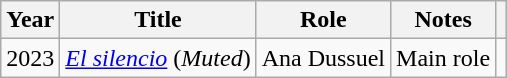<table class="wikitable sortable">
<tr>
<th>Year</th>
<th>Title</th>
<th>Role</th>
<th class="unsortable">Notes</th>
<th></th>
</tr>
<tr>
<td align = "center">2023</td>
<td><em><a href='#'>El silencio</a></em> (<em>Muted</em>)</td>
<td>Ana Dussuel</td>
<td>Main role</td>
<td align = "center"></td>
</tr>
</table>
